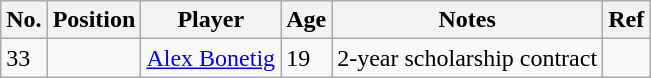<table class="wikitable plainrowheaders sortable" style="text-align:center; text-align:left">
<tr>
<th scope="col">No.</th>
<th scope="col">Position</th>
<th scope="col">Player</th>
<th scope="col">Age</th>
<th scope="col">Notes</th>
<th class="unsortable" scope="col">Ref</th>
</tr>
<tr>
<td>33</td>
<td></td>
<td><a href='#'>Alex Bonetig</a></td>
<td>19</td>
<td>2-year scholarship contract</td>
<td></td>
</tr>
</table>
